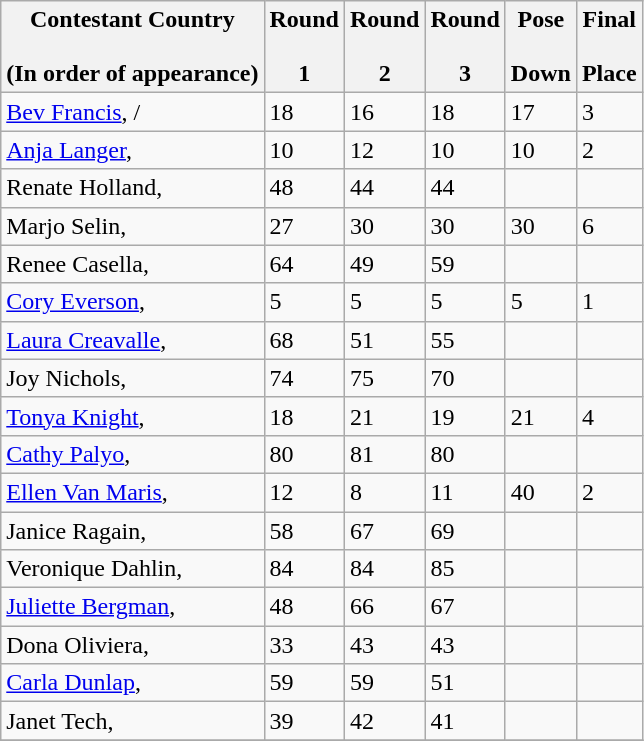<table class="wikitable">
<tr>
<th>Contestant Country<br><br>(In order of appearance)</th>
<th>Round<br><br>1</th>
<th>Round<br><br>2</th>
<th>Round<br><br>3</th>
<th>Pose<br><br>Down</th>
<th>Final<br><br>Place</th>
</tr>
<tr>
<td><a href='#'>Bev Francis</a>, /</td>
<td>18</td>
<td>16</td>
<td>18</td>
<td>17</td>
<td>3</td>
</tr>
<tr>
<td><a href='#'>Anja Langer</a>, </td>
<td>10</td>
<td>12</td>
<td>10</td>
<td>10</td>
<td>2</td>
</tr>
<tr>
<td>Renate Holland, </td>
<td>48</td>
<td>44</td>
<td>44</td>
<td></td>
<td></td>
</tr>
<tr>
<td>Marjo Selin, </td>
<td>27</td>
<td>30</td>
<td>30</td>
<td>30</td>
<td>6</td>
</tr>
<tr>
<td>Renee Casella, </td>
<td>64</td>
<td>49</td>
<td>59</td>
<td></td>
<td></td>
</tr>
<tr>
<td><a href='#'>Cory Everson</a>, </td>
<td>5</td>
<td>5</td>
<td>5</td>
<td>5</td>
<td>1</td>
</tr>
<tr>
<td><a href='#'>Laura Creavalle</a>, </td>
<td>68</td>
<td>51</td>
<td>55</td>
<td></td>
<td></td>
</tr>
<tr>
<td>Joy Nichols, </td>
<td>74</td>
<td>75</td>
<td>70</td>
<td></td>
<td></td>
</tr>
<tr>
<td><a href='#'>Tonya Knight</a>, </td>
<td>18</td>
<td>21</td>
<td>19</td>
<td>21</td>
<td>4</td>
</tr>
<tr>
<td><a href='#'>Cathy Palyo</a>, </td>
<td>80</td>
<td>81</td>
<td>80</td>
<td></td>
<td></td>
</tr>
<tr>
<td><a href='#'>Ellen Van Maris</a>, </td>
<td>12</td>
<td>8</td>
<td>11</td>
<td>40</td>
<td>2</td>
</tr>
<tr>
<td>Janice Ragain, </td>
<td>58</td>
<td>67</td>
<td>69</td>
<td></td>
<td></td>
</tr>
<tr>
<td>Veronique Dahlin, </td>
<td>84</td>
<td>84</td>
<td>85</td>
<td></td>
<td></td>
</tr>
<tr>
<td><a href='#'>Juliette Bergman</a>, </td>
<td>48</td>
<td>66</td>
<td>67</td>
<td></td>
<td></td>
</tr>
<tr>
<td>Dona Oliviera, </td>
<td>33</td>
<td>43</td>
<td>43</td>
<td></td>
<td></td>
</tr>
<tr>
<td><a href='#'>Carla Dunlap</a>, </td>
<td>59</td>
<td>59</td>
<td>51</td>
<td></td>
<td></td>
</tr>
<tr>
<td>Janet Tech, </td>
<td>39</td>
<td>42</td>
<td>41</td>
<td></td>
<td></td>
</tr>
<tr>
</tr>
</table>
